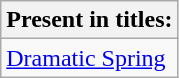<table class="wikitable">
<tr>
<th>Present in titles:</th>
</tr>
<tr>
<td><a href='#'>Dramatic Spring</a></td>
</tr>
</table>
